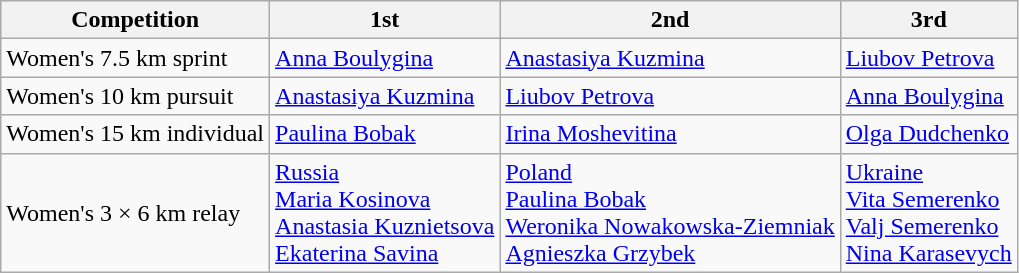<table class="wikitable">
<tr>
<th>Competition</th>
<th>1st</th>
<th>2nd</th>
<th>3rd</th>
</tr>
<tr>
<td>Women's 7.5 km sprint</td>
<td> <a href='#'>Anna Boulygina</a></td>
<td> <a href='#'>Anastasiya Kuzmina</a></td>
<td> <a href='#'>Liubov Petrova</a></td>
</tr>
<tr>
<td>Women's 10 km pursuit</td>
<td> <a href='#'>Anastasiya Kuzmina</a></td>
<td> <a href='#'>Liubov Petrova</a></td>
<td> <a href='#'>Anna Boulygina</a></td>
</tr>
<tr>
<td>Women's 15 km individual</td>
<td> <a href='#'>Paulina Bobak</a></td>
<td> <a href='#'>Irina Moshevitina</a></td>
<td> <a href='#'>Olga Dudchenko</a></td>
</tr>
<tr>
<td>Women's 3 × 6 km relay</td>
<td> <a href='#'>Russia</a><br><a href='#'>Maria Kosinova</a><br><a href='#'>Anastasia Kuznietsova</a><br><a href='#'>Ekaterina Savina</a></td>
<td> <a href='#'>Poland</a><br><a href='#'>Paulina Bobak</a><br><a href='#'>Weronika Nowakowska-Ziemniak</a><br><a href='#'>Agnieszka Grzybek</a></td>
<td> <a href='#'>Ukraine</a><br><a href='#'>Vita Semerenko</a><br><a href='#'>Valj Semerenko</a><br><a href='#'>Nina Karasevych</a></td>
</tr>
</table>
